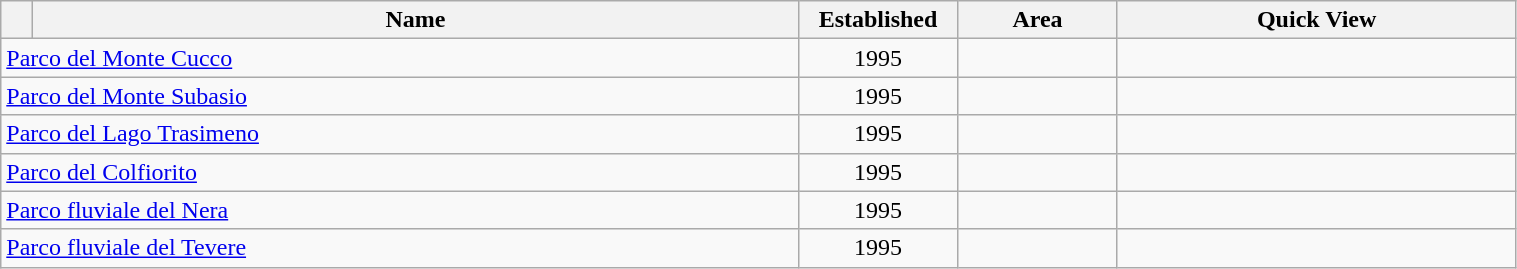<table class="wikitable sortable" border="1" width="80%">
<tr>
<th style="width:2%" class="unsortable"></th>
<th style="width:48%">Name</th>
<th style="width:10%">Established</th>
<th style="width:10%">Area</th>
<th style="width:25%" class="unsortable">Quick View</th>
</tr>
<tr>
<td colspan="2"><a href='#'>Parco del Monte Cucco</a></td>
<td align="center">1995</td>
<td align="center"></td>
<td></td>
</tr>
<tr>
<td colspan="2"><a href='#'>Parco del Monte Subasio</a></td>
<td align="center">1995</td>
<td align="center"></td>
<td></td>
</tr>
<tr>
<td colspan="2"><a href='#'>Parco del Lago Trasimeno</a></td>
<td align="center">1995</td>
<td align="center"></td>
<td></td>
</tr>
<tr>
<td colspan="2"><a href='#'>Parco del Colfiorito</a></td>
<td align="center">1995</td>
<td align="center"></td>
<td></td>
</tr>
<tr>
<td colspan="2"><a href='#'>Parco fluviale del Nera</a></td>
<td align="center">1995</td>
<td align="center"></td>
<td></td>
</tr>
<tr>
<td colspan="2"><a href='#'>Parco fluviale del Tevere</a></td>
<td align="center">1995</td>
<td align="center"></td>
<td></td>
</tr>
</table>
